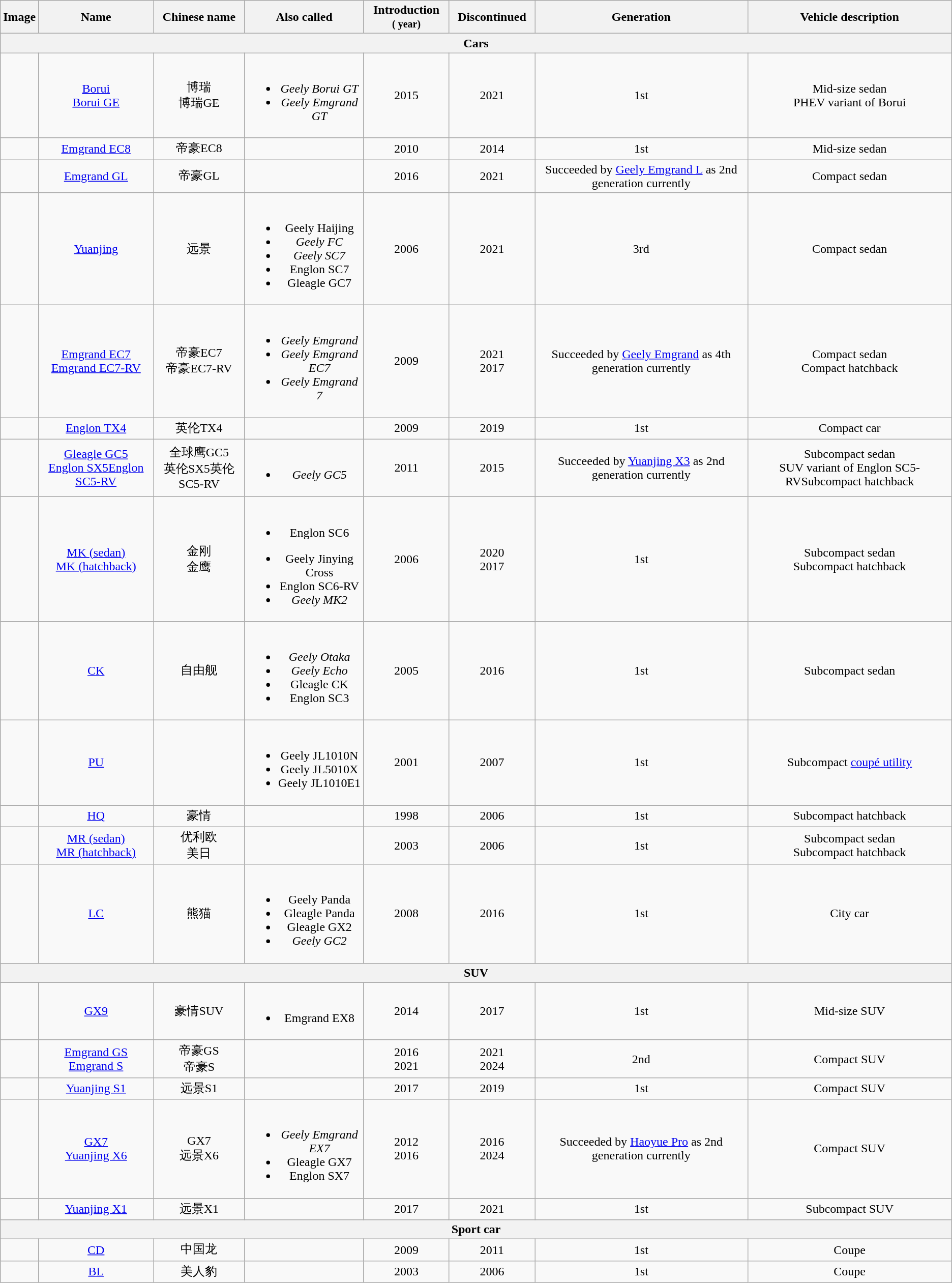<table class="wikitable" style="text-align: center;">
<tr>
<th class="unsortable">Image</th>
<th>Name</th>
<th class="unsortable">Chinese name</th>
<th class="unsortable">Also called</th>
<th width="9%">Introduction<br><small>( year)</small></th>
<th width="9%">Discontinued</th>
<th>Generation</th>
<th>Vehicle description</th>
</tr>
<tr>
<th colspan="8">Cars</th>
</tr>
<tr>
<td><br></td>
<td><a href='#'>Borui</a><br><a href='#'>Borui GE</a></td>
<td>博瑞<br>博瑞GE</td>
<td><br><ul><li><em>Geely Borui GT</em></li><li><em>Geely Emgrand GT</em></li></ul></td>
<td>2015</td>
<td>2021</td>
<td>1st</td>
<td>Mid-size sedan<br>PHEV variant of Borui</td>
</tr>
<tr>
<td></td>
<td><a href='#'>Emgrand EC8</a></td>
<td>帝豪EC8</td>
<td></td>
<td>2010</td>
<td>2014</td>
<td>1st</td>
<td>Mid-size sedan</td>
</tr>
<tr>
<td></td>
<td><a href='#'>Emgrand GL</a></td>
<td>帝豪GL</td>
<td></td>
<td>2016</td>
<td>2021</td>
<td>Succeeded by <a href='#'>Geely Emgrand L</a> as 2nd generation currently</td>
<td>Compact sedan</td>
</tr>
<tr>
<td></td>
<td><a href='#'>Yuanjing</a></td>
<td>远景</td>
<td><br><ul><li>Geely Haijing</li><li><em>Geely FC</em></li><li><em>Geely SC7</em></li><li>Englon SC7</li><li>Gleagle GC7</li></ul></td>
<td>2006</td>
<td>2021</td>
<td>3rd</td>
<td>Compact sedan</td>
</tr>
<tr>
<td><br></td>
<td><a href='#'>Emgrand EC7</a><br><a href='#'>Emgrand EC7-RV</a></td>
<td>帝豪EC7<br>帝豪EC7-RV</td>
<td><br><ul><li><em>Geely Emgrand</em></li><li><em>Geely Emgrand EC7</em></li><li><em>Geely Emgrand 7</em></li></ul></td>
<td>2009</td>
<td>2021<br>2017</td>
<td>Succeeded by <a href='#'>Geely Emgrand</a> as 4th generation currently</td>
<td>Compact sedan<br>Compact hatchback</td>
</tr>
<tr>
<td></td>
<td><a href='#'>Englon TX4</a></td>
<td>英伦TX4</td>
<td></td>
<td>2009</td>
<td>2019</td>
<td>1st</td>
<td>Compact car</td>
</tr>
<tr>
<td><br></td>
<td><a href='#'>Gleagle GC5</a><br><a href='#'>Englon SX5</a><a href='#'>Englon SC5-RV</a></td>
<td>全球鹰GC5<br>英伦SX5英伦SC5-RV</td>
<td><br><ul><li><em>Geely GC5</em></li></ul></td>
<td>2011</td>
<td>2015</td>
<td>Succeeded by <a href='#'>Yuanjing X3</a> as 2nd generation currently</td>
<td>Subcompact sedan<br>SUV variant of Englon SC5-RVSubcompact hatchback</td>
</tr>
<tr>
<td><br></td>
<td><a href='#'>MK (sedan)</a><br><a href='#'>MK (hatchback)</a></td>
<td>金刚<br>金鹰</td>
<td><br><ul><li>Englon SC6</li></ul><ul><li>Geely Jinying Cross</li><li>Englon SC6-RV</li><li><em>Geely MK2</em></li></ul></td>
<td>2006</td>
<td>2020<br>2017</td>
<td>1st</td>
<td>Subcompact sedan<br>Subcompact hatchback</td>
</tr>
<tr>
<td></td>
<td><a href='#'>CK</a></td>
<td>自由舰</td>
<td><br><ul><li><em>Geely Otaka</em></li><li><em>Geely Echo</em></li><li>Gleagle CK</li><li>Englon SC3</li></ul></td>
<td>2005</td>
<td>2016</td>
<td>1st</td>
<td>Subcompact sedan</td>
</tr>
<tr>
<td></td>
<td><a href='#'>PU</a></td>
<td></td>
<td><br><ul><li>Geely JL1010N</li><li>Geely JL5010X</li><li>Geely JL1010E1</li></ul></td>
<td>2001</td>
<td>2007</td>
<td>1st</td>
<td>Subcompact <a href='#'>coupé utility</a></td>
</tr>
<tr>
<td></td>
<td><a href='#'>HQ</a></td>
<td>豪情</td>
<td></td>
<td>1998</td>
<td>2006</td>
<td>1st</td>
<td>Subcompact hatchback</td>
</tr>
<tr>
<td><br></td>
<td><a href='#'>MR (sedan)</a><br><a href='#'>MR (hatchback)</a></td>
<td>优利欧<br>美日</td>
<td></td>
<td>2003</td>
<td>2006</td>
<td>1st</td>
<td>Subcompact sedan<br>Subcompact hatchback</td>
</tr>
<tr>
<td></td>
<td><a href='#'>LC</a></td>
<td>熊猫</td>
<td><br><ul><li>Geely Panda</li><li>Gleagle Panda</li><li>Gleagle GX2</li><li><em>Geely GC2</em></li></ul></td>
<td>2008</td>
<td>2016</td>
<td>1st</td>
<td>City car</td>
</tr>
<tr>
<th colspan="8">SUV</th>
</tr>
<tr>
<td></td>
<td><a href='#'>GX9</a></td>
<td>豪情SUV</td>
<td><br><ul><li>Emgrand EX8</li></ul></td>
<td>2014</td>
<td>2017</td>
<td>1st</td>
<td>Mid-size SUV</td>
</tr>
<tr>
<td><br></td>
<td><a href='#'>Emgrand GS</a><br><a href='#'>Emgrand S</a></td>
<td>帝豪GS<br>帝豪S</td>
<td></td>
<td>2016<br>2021</td>
<td>2021<br>2024</td>
<td>2nd</td>
<td>Compact SUV</td>
</tr>
<tr>
<td></td>
<td><a href='#'>Yuanjing S1</a></td>
<td>远景S1</td>
<td></td>
<td>2017</td>
<td>2019</td>
<td>1st</td>
<td>Compact SUV</td>
</tr>
<tr>
<td><br></td>
<td><a href='#'>GX7</a><br><a href='#'>Yuanjing X6</a></td>
<td>GX7<br>远景X6</td>
<td><br><ul><li><em>Geely Emgrand EX7</em></li><li>Gleagle GX7</li><li>Englon SX7</li></ul></td>
<td>2012<br>2016</td>
<td>2016<br>2024</td>
<td>Succeeded by <a href='#'>Haoyue Pro</a> as 2nd generation currently</td>
<td>Compact SUV</td>
</tr>
<tr>
<td></td>
<td><a href='#'>Yuanjing X1</a></td>
<td>远景X1</td>
<td></td>
<td>2017</td>
<td>2021</td>
<td>1st</td>
<td>Subcompact SUV</td>
</tr>
<tr>
<th colspan="8">Sport car</th>
</tr>
<tr>
<td></td>
<td><a href='#'>CD</a></td>
<td>中国龙</td>
<td></td>
<td>2009</td>
<td>2011</td>
<td>1st</td>
<td>Coupe</td>
</tr>
<tr>
<td></td>
<td><a href='#'>BL</a></td>
<td>美人豹</td>
<td></td>
<td>2003</td>
<td>2006</td>
<td>1st</td>
<td>Coupe</td>
</tr>
</table>
